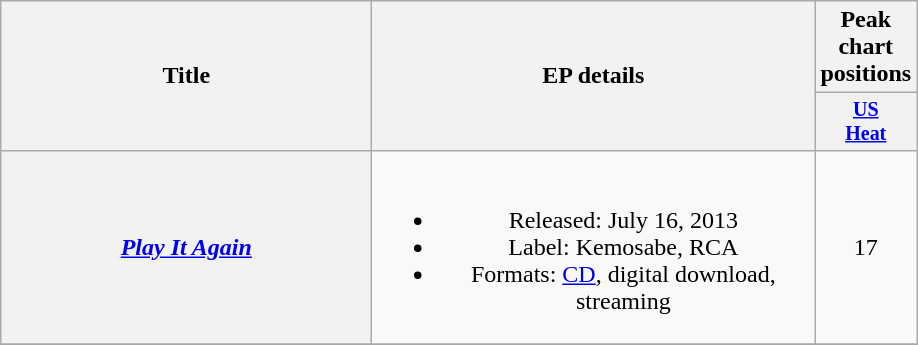<table class="wikitable plainrowheaders" style="text-align:center;">
<tr>
<th rowspan="2" style="width:15em;">Title</th>
<th rowspan="2" style="width:18em;">EP details</th>
<th colspan="1">Peak chart positions</th>
</tr>
<tr style="font-size:smaller;">
<th style="width:35px;"><a href='#'>US<br>Heat</a><br></th>
</tr>
<tr>
<th scope="row"><em><a href='#'>Play It Again</a></em></th>
<td><br><ul><li>Released: July 16, 2013</li><li>Label: Kemosabe, RCA</li><li>Formats: <a href='#'>CD</a>, digital download, streaming</li></ul></td>
<td>17</td>
</tr>
<tr>
</tr>
</table>
